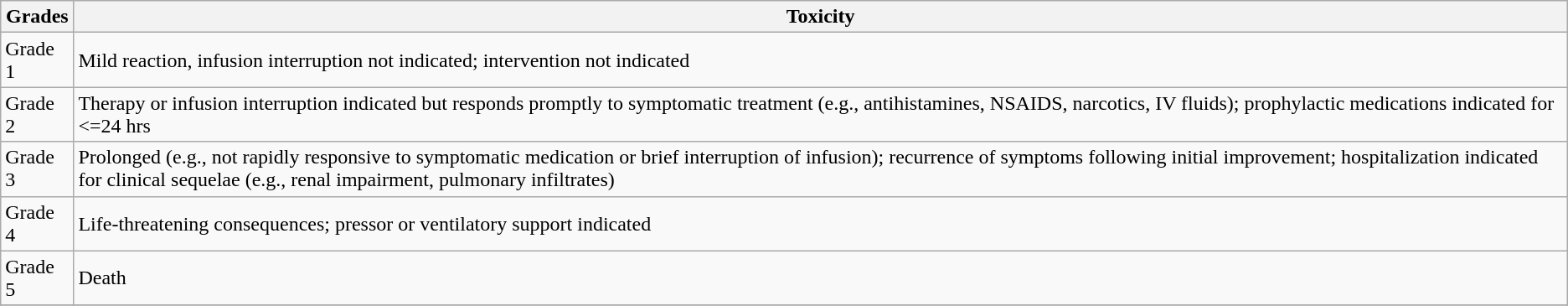<table class="wikitable">
<tr>
<th>Grades</th>
<th>Toxicity</th>
</tr>
<tr>
<td>Grade 1</td>
<td>Mild reaction, infusion interruption not indicated; intervention not indicated</td>
</tr>
<tr>
<td>Grade 2</td>
<td>Therapy or infusion interruption indicated but responds promptly to symptomatic treatment (e.g., antihistamines, NSAIDS, narcotics, IV fluids); prophylactic medications indicated for <=24 hrs</td>
</tr>
<tr>
<td>Grade 3</td>
<td>Prolonged (e.g., not rapidly responsive to symptomatic medication or brief interruption of infusion); recurrence of symptoms following initial improvement; hospitalization indicated for clinical sequelae (e.g., renal impairment, pulmonary infiltrates)</td>
</tr>
<tr>
<td>Grade 4</td>
<td>Life-threatening consequences; pressor or ventilatory support indicated</td>
</tr>
<tr>
<td>Grade 5</td>
<td>Death</td>
</tr>
<tr>
</tr>
</table>
